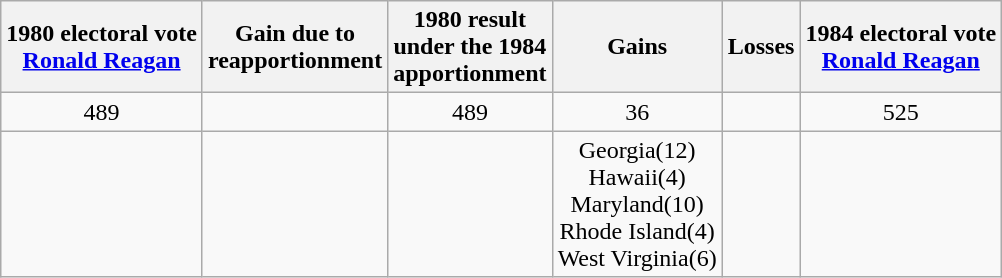<table class="wikitable" style="text-align:center">
<tr>
<th>1980 electoral vote<br><a href='#'>Ronald Reagan</a></th>
<th>Gain due to<br>reapportionment</th>
<th>1980 result<br>under the 1984<br>apportionment</th>
<th>Gains</th>
<th>Losses</th>
<th>1984 electoral vote<br><a href='#'>Ronald Reagan</a></th>
</tr>
<tr>
<td>489</td>
<td></td>
<td>489</td>
<td> 36</td>
<td></td>
<td>525</td>
</tr>
<tr>
<td></td>
<td></td>
<td></td>
<td>Georgia(12)<br>Hawaii(4)<br>Maryland(10)<br>Rhode Island(4)<br>West Virginia(6)</td>
<td></td>
<td></td>
</tr>
</table>
